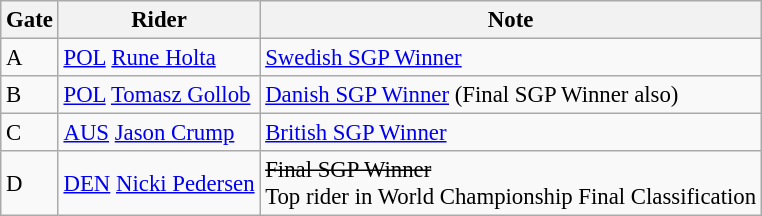<table class=wikitable style="font-size: 95%">
<tr>
<th>Gate</th>
<th>Rider</th>
<th>Note</th>
</tr>
<tr>
<td>A</td>
<td> <a href='#'>POL</a> <a href='#'>Rune Holta</a></td>
<td><a href='#'>Swedish SGP Winner</a></td>
</tr>
<tr>
<td>B</td>
<td> <a href='#'>POL</a> <a href='#'>Tomasz Gollob</a></td>
<td><a href='#'>Danish SGP Winner</a> (Final SGP Winner also)</td>
</tr>
<tr>
<td>C</td>
<td> <a href='#'>AUS</a> <a href='#'>Jason Crump</a></td>
<td><a href='#'>British SGP Winner</a></td>
</tr>
<tr>
<td>D</td>
<td> <a href='#'>DEN</a> <a href='#'>Nicki Pedersen</a></td>
<td><s>Final SGP Winner</s> <br>Top rider in World Championship Final Classification</td>
</tr>
</table>
